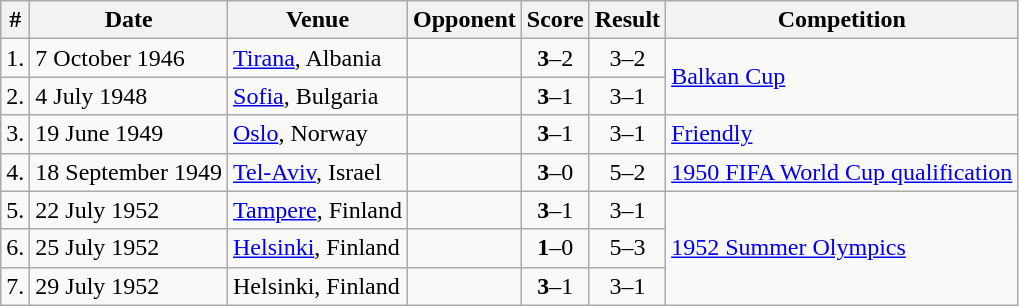<table class="wikitable">
<tr>
<th>#</th>
<th>Date</th>
<th>Venue</th>
<th>Opponent</th>
<th>Score</th>
<th>Result</th>
<th>Competition</th>
</tr>
<tr>
<td>1.</td>
<td>7 October 1946</td>
<td><a href='#'>Tirana</a>, Albania</td>
<td></td>
<td align=center><strong>3</strong>–2</td>
<td align=center>3–2</td>
<td rowspan=2><a href='#'>Balkan Cup</a></td>
</tr>
<tr>
<td>2.</td>
<td>4 July 1948</td>
<td><a href='#'>Sofia</a>, Bulgaria</td>
<td></td>
<td align=center><strong>3</strong>–1</td>
<td align=center>3–1</td>
</tr>
<tr>
<td>3.</td>
<td>19 June 1949</td>
<td><a href='#'>Oslo</a>, Norway</td>
<td></td>
<td align=center><strong>3</strong>–1</td>
<td align=center>3–1</td>
<td><a href='#'>Friendly</a></td>
</tr>
<tr>
<td>4.</td>
<td>18 September 1949</td>
<td><a href='#'>Tel-Aviv</a>, Israel</td>
<td></td>
<td align=center><strong>3</strong>–0</td>
<td align=center>5–2</td>
<td><a href='#'>1950 FIFA World Cup qualification</a></td>
</tr>
<tr>
<td>5.</td>
<td>22 July 1952</td>
<td><a href='#'>Tampere</a>, Finland</td>
<td></td>
<td align=center><strong>3</strong>–1</td>
<td align=center>3–1</td>
<td rowspan=3><a href='#'>1952 Summer Olympics</a></td>
</tr>
<tr>
<td>6.</td>
<td>25 July 1952</td>
<td><a href='#'>Helsinki</a>, Finland</td>
<td></td>
<td align=center><strong>1</strong>–0</td>
<td align=center>5–3</td>
</tr>
<tr>
<td>7.</td>
<td>29 July 1952</td>
<td>Helsinki, Finland</td>
<td></td>
<td align=center><strong>3</strong>–1</td>
<td align=center>3–1</td>
</tr>
</table>
